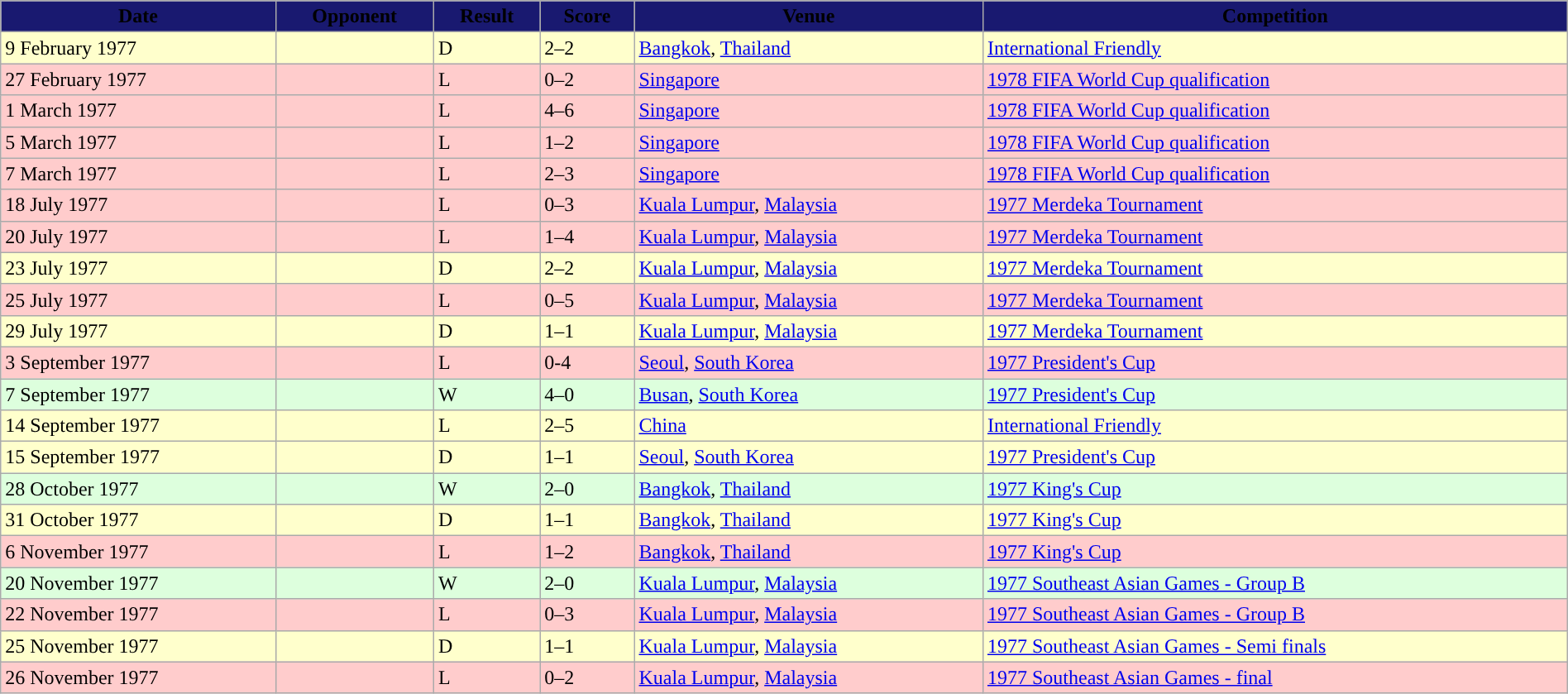<table style="width:100%;" class="wikitable">
<tr>
<th style="background:#191970;"><span>Date</span></th>
<th style="background:#191970;"><span>Opponent</span></th>
<th style="background:#191970;"><span>Result</span></th>
<th style="background:#191970;"><span>Score</span></th>
<th style="background:#191970;"><span>Venue</span></th>
<th style="background:#191970;"><span>Competition</span></th>
</tr>
<tr style="background:#ffc;">
<td>9 February 1977</td>
<td></td>
<td>D</td>
<td>2–2</td>
<td> <a href='#'>Bangkok</a>, <a href='#'>Thailand</a></td>
<td><a href='#'>International Friendly</a></td>
</tr>
<tr style="background:#fcc;">
<td>27 February 1977</td>
<td></td>
<td>L</td>
<td>0–2</td>
<td> <a href='#'>Singapore</a></td>
<td><a href='#'>1978 FIFA World Cup qualification</a></td>
</tr>
<tr style="background:#fcc;">
<td>1 March 1977</td>
<td></td>
<td>L</td>
<td>4–6</td>
<td> <a href='#'>Singapore</a></td>
<td><a href='#'>1978 FIFA World Cup qualification</a></td>
</tr>
<tr style="background:#fcc;">
<td>5 March 1977</td>
<td></td>
<td>L</td>
<td>1–2</td>
<td> <a href='#'>Singapore</a></td>
<td><a href='#'>1978 FIFA World Cup qualification</a></td>
</tr>
<tr style="background:#fcc;">
<td>7 March 1977</td>
<td></td>
<td>L</td>
<td>2–3</td>
<td> <a href='#'>Singapore</a></td>
<td><a href='#'>1978 FIFA World Cup qualification</a></td>
</tr>
<tr style="background:#fcc;">
<td>18 July 1977</td>
<td></td>
<td>L</td>
<td>0–3</td>
<td> <a href='#'>Kuala Lumpur</a>, <a href='#'>Malaysia</a></td>
<td><a href='#'>1977 Merdeka Tournament</a></td>
</tr>
<tr style="background:#fcc;">
<td>20 July 1977</td>
<td></td>
<td>L</td>
<td>1–4</td>
<td> <a href='#'>Kuala Lumpur</a>, <a href='#'>Malaysia</a></td>
<td><a href='#'>1977 Merdeka Tournament</a></td>
</tr>
<tr style="background:#ffc;">
<td>23 July 1977</td>
<td></td>
<td>D</td>
<td>2–2</td>
<td> <a href='#'>Kuala Lumpur</a>, <a href='#'>Malaysia</a></td>
<td><a href='#'>1977 Merdeka Tournament</a></td>
</tr>
<tr style="background:#fcc;">
<td>25 July 1977</td>
<td></td>
<td>L</td>
<td>0–5</td>
<td> <a href='#'>Kuala Lumpur</a>, <a href='#'>Malaysia</a></td>
<td><a href='#'>1977 Merdeka Tournament</a></td>
</tr>
<tr style="background:#ffc;">
<td>29 July 1977</td>
<td></td>
<td>D</td>
<td>1–1</td>
<td> <a href='#'>Kuala Lumpur</a>, <a href='#'>Malaysia</a></td>
<td><a href='#'>1977 Merdeka Tournament</a></td>
</tr>
<tr style="background:#fcc;">
<td>3 September 1977</td>
<td></td>
<td>L</td>
<td>0-4</td>
<td> <a href='#'>Seoul</a>,  <a href='#'>South Korea</a></td>
<td><a href='#'>1977 President's Cup</a></td>
</tr>
<tr style="background:#dfd;">
<td>7 September 1977</td>
<td></td>
<td>W</td>
<td>4–0</td>
<td> <a href='#'>Busan</a>, <a href='#'>South Korea</a></td>
<td><a href='#'>1977 President's Cup</a></td>
</tr>
<tr style="background:#ffc;">
<td>14 September 1977</td>
<td></td>
<td>L</td>
<td>2–5</td>
<td> <a href='#'>China</a></td>
<td><a href='#'>International Friendly</a></td>
</tr>
<tr style="background:#ffc;">
<td>15 September 1977</td>
<td></td>
<td>D</td>
<td>1–1</td>
<td> <a href='#'>Seoul</a>, <a href='#'>South Korea</a></td>
<td><a href='#'>1977 President's Cup</a></td>
</tr>
<tr style="background:#dfd;">
<td>28 October 1977</td>
<td></td>
<td>W</td>
<td>2–0</td>
<td> <a href='#'>Bangkok</a>, <a href='#'>Thailand</a></td>
<td><a href='#'>1977 King's Cup</a></td>
</tr>
<tr style="background:#ffc;">
<td>31 October 1977</td>
<td></td>
<td>D</td>
<td>1–1</td>
<td> <a href='#'>Bangkok</a>, <a href='#'>Thailand</a></td>
<td><a href='#'>1977 King's Cup</a></td>
</tr>
<tr style="background:#fcc;">
<td>6 November 1977</td>
<td></td>
<td>L</td>
<td>1–2</td>
<td> <a href='#'>Bangkok</a>, <a href='#'>Thailand</a></td>
<td><a href='#'>1977 King's Cup</a></td>
</tr>
<tr style="background:#dfd;">
<td>20 November 1977</td>
<td></td>
<td>W</td>
<td>2–0</td>
<td> <a href='#'>Kuala Lumpur</a>, <a href='#'>Malaysia</a></td>
<td><a href='#'>1977 Southeast Asian Games - Group B</a></td>
</tr>
<tr style="background:#fcc;">
<td>22 November 1977</td>
<td></td>
<td>L</td>
<td>0–3</td>
<td> <a href='#'>Kuala Lumpur</a>, <a href='#'>Malaysia</a></td>
<td><a href='#'>1977 Southeast Asian Games - Group B</a></td>
</tr>
<tr style="background:#ffc;">
<td>25 November 1977</td>
<td></td>
<td>D</td>
<td>1–1</td>
<td> <a href='#'>Kuala Lumpur</a>, <a href='#'>Malaysia</a></td>
<td><a href='#'>1977 Southeast Asian Games - Semi finals</a></td>
</tr>
<tr style="background:#fcc;">
<td>26 November 1977</td>
<td></td>
<td>L</td>
<td>0–2</td>
<td> <a href='#'>Kuala Lumpur</a>, <a href='#'>Malaysia</a></td>
<td><a href='#'>1977 Southeast Asian Games - final</a></td>
</tr>
</table>
